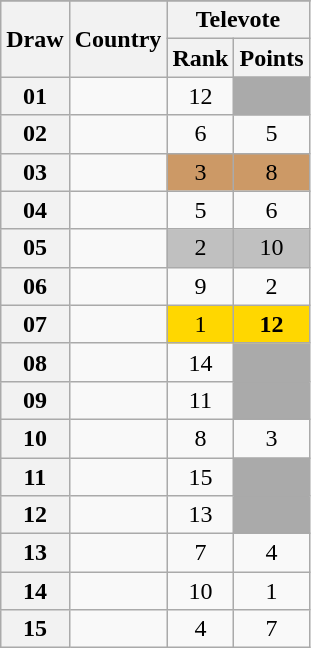<table class="sortable wikitable collapsible plainrowheaders" style="text-align:center;">
<tr>
</tr>
<tr>
<th scope="col" rowspan="2">Draw</th>
<th scope="col" rowspan="2">Country</th>
<th scope="col" colspan="2">Televote</th>
</tr>
<tr>
<th scope="col">Rank</th>
<th scope="col" class="unsortable">Points</th>
</tr>
<tr>
<th scope="row" style="text-align:center;">01</th>
<td style="text-align:left;"></td>
<td>12</td>
<td style="background:#AAAAAA;"></td>
</tr>
<tr>
<th scope="row" style="text-align:center;">02</th>
<td style="text-align:left;"></td>
<td>6</td>
<td>5</td>
</tr>
<tr>
<th scope="row" style="text-align:center;">03</th>
<td style="text-align:left;"></td>
<td style="background:#CC9966;">3</td>
<td style="background:#CC9966;">8</td>
</tr>
<tr>
<th scope="row" style="text-align:center;">04</th>
<td style="text-align:left;"></td>
<td>5</td>
<td>6</td>
</tr>
<tr>
<th scope="row" style="text-align:center;">05</th>
<td style="text-align:left;"></td>
<td style="background:silver;">2</td>
<td style="background:silver;">10</td>
</tr>
<tr>
<th scope="row" style="text-align:center;">06</th>
<td style="text-align:left;"></td>
<td>9</td>
<td>2</td>
</tr>
<tr>
<th scope="row" style="text-align:center;">07</th>
<td style="text-align:left;"></td>
<td style="background:gold;">1</td>
<td style="background:gold;"><strong>12</strong></td>
</tr>
<tr>
<th scope="row" style="text-align:center;">08</th>
<td style="text-align:left;"></td>
<td>14</td>
<td style="background:#AAAAAA;"></td>
</tr>
<tr>
<th scope="row" style="text-align:center;">09</th>
<td style="text-align:left;"></td>
<td>11</td>
<td style="background:#AAAAAA;"></td>
</tr>
<tr>
<th scope="row" style="text-align:center;">10</th>
<td style="text-align:left;"></td>
<td>8</td>
<td>3</td>
</tr>
<tr>
<th scope="row" style="text-align:center;">11</th>
<td style="text-align:left;"></td>
<td>15</td>
<td style="background:#AAAAAA;"></td>
</tr>
<tr>
<th scope="row" style="text-align:center;">12</th>
<td style="text-align:left;"></td>
<td>13</td>
<td style="background:#AAAAAA;"></td>
</tr>
<tr>
<th scope="row" style="text-align:center;">13</th>
<td style="text-align:left;"></td>
<td>7</td>
<td>4</td>
</tr>
<tr>
<th scope="row" style="text-align:center;">14</th>
<td style="text-align:left;"></td>
<td>10</td>
<td>1</td>
</tr>
<tr>
<th scope="row" style="text-align:center;">15</th>
<td style="text-align:left;"></td>
<td>4</td>
<td>7</td>
</tr>
</table>
